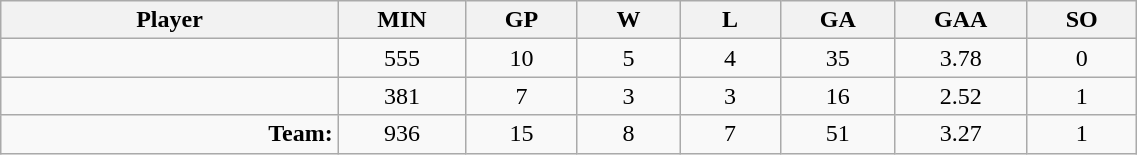<table class="wikitable sortable" width="60%">
<tr>
<th bgcolor="#DDDDFF" width="10%">Player</th>
<th width="3%" bgcolor="#DDDDFF" title="Minutes played">MIN</th>
<th width="3%" bgcolor="#DDDDFF" title="Games played in">GP</th>
<th width="3%" bgcolor="#DDDDFF" title="Wins">W</th>
<th width="3%" bgcolor="#DDDDFF"title="Losses">L</th>
<th width="3%" bgcolor="#DDDDFF" title="Goals against">GA</th>
<th width="3%" bgcolor="#DDDDFF" title="Goals against average">GAA</th>
<th width="3%" bgcolor="#DDDDFF" title="Shut-outs">SO</th>
</tr>
<tr align="center">
<td align="right"></td>
<td>555</td>
<td>10</td>
<td>5</td>
<td>4</td>
<td>35</td>
<td>3.78</td>
<td>0</td>
</tr>
<tr align="center">
<td align="right"></td>
<td>381</td>
<td>7</td>
<td>3</td>
<td>3</td>
<td>16</td>
<td>2.52</td>
<td>1</td>
</tr>
<tr align="center">
<td align="right"><strong>Team:</strong></td>
<td>936</td>
<td>15</td>
<td>8</td>
<td>7</td>
<td>51</td>
<td>3.27</td>
<td>1</td>
</tr>
</table>
